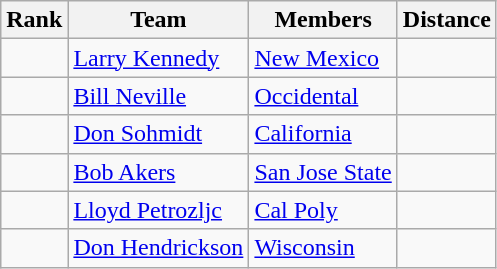<table class="wikitable sortable" style="text-align:center">
<tr>
<th>Rank</th>
<th>Team</th>
<th>Members</th>
<th>Distance</th>
</tr>
<tr>
<td></td>
<td align=left><a href='#'>Larry Kennedy</a></td>
<td align="left"><a href='#'>New Mexico</a></td>
<td></td>
</tr>
<tr>
<td></td>
<td align=left><a href='#'>Bill Neville</a></td>
<td align="left"><a href='#'>Occidental</a></td>
<td></td>
</tr>
<tr>
<td></td>
<td align=left><a href='#'>Don Sohmidt</a></td>
<td align="left"><a href='#'>California</a></td>
<td></td>
</tr>
<tr>
<td></td>
<td align=left><a href='#'>Bob Akers</a></td>
<td align="left"><a href='#'>San Jose State</a></td>
<td></td>
</tr>
<tr>
<td></td>
<td align=left><a href='#'>Lloyd Petrozljc</a></td>
<td align="left"><a href='#'>Cal Poly</a></td>
<td></td>
</tr>
<tr>
<td></td>
<td align=left><a href='#'>Don Hendrickson</a></td>
<td align="left"><a href='#'>Wisconsin</a></td>
<td></td>
</tr>
</table>
